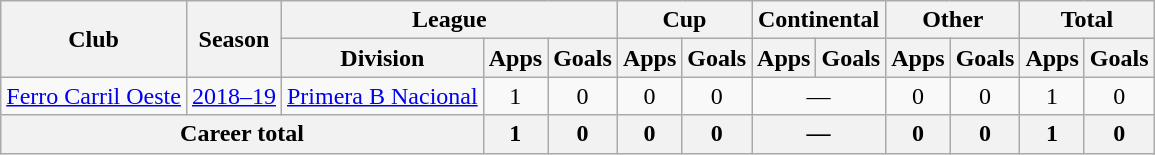<table class="wikitable" style="text-align:center">
<tr>
<th rowspan="2">Club</th>
<th rowspan="2">Season</th>
<th colspan="3">League</th>
<th colspan="2">Cup</th>
<th colspan="2">Continental</th>
<th colspan="2">Other</th>
<th colspan="2">Total</th>
</tr>
<tr>
<th>Division</th>
<th>Apps</th>
<th>Goals</th>
<th>Apps</th>
<th>Goals</th>
<th>Apps</th>
<th>Goals</th>
<th>Apps</th>
<th>Goals</th>
<th>Apps</th>
<th>Goals</th>
</tr>
<tr>
<td rowspan="1"><a href='#'>Ferro Carril Oeste</a></td>
<td><a href='#'>2018–19</a></td>
<td rowspan="1"><a href='#'>Primera B Nacional</a></td>
<td>1</td>
<td>0</td>
<td>0</td>
<td>0</td>
<td colspan="2">—</td>
<td>0</td>
<td>0</td>
<td>1</td>
<td>0</td>
</tr>
<tr>
<th colspan="3">Career total</th>
<th>1</th>
<th>0</th>
<th>0</th>
<th>0</th>
<th colspan="2">—</th>
<th>0</th>
<th>0</th>
<th>1</th>
<th>0</th>
</tr>
</table>
